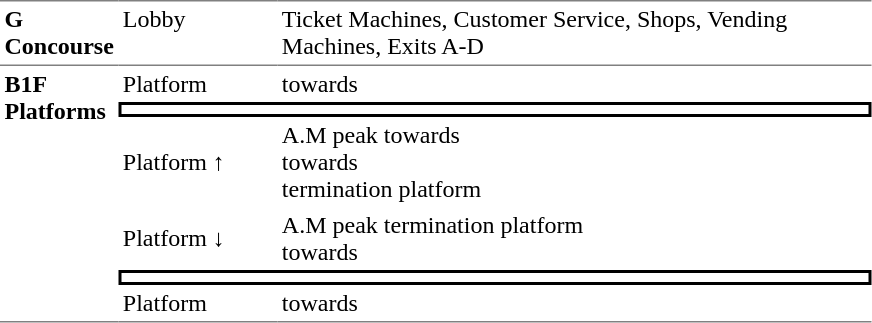<table table border=0 cellspacing=0 cellpadding=3>
<tr>
<td style="border-bottom:solid 1px gray; border-top:solid 1px gray;" valign=top width=50><strong>G<br>Concourse</strong></td>
<td style="border-bottom:solid 1px gray; border-top:solid 1px gray;" valign=top width=100>Lobby</td>
<td style="border-bottom:solid 1px gray; border-top:solid 1px gray;" valign=top width=390>Ticket Machines, Customer Service, Shops, Vending Machines, Exits A-D</td>
</tr>
<tr>
<td style="border-bottom:solid 1px gray;" rowspan=7 valign=top><strong>B1F<br>Platforms</strong></td>
<td>Platform</td>
<td>  towards  </td>
</tr>
<tr>
<td style="border-right:solid 2px black;border-left:solid 2px black;border-top:solid 2px black;border-bottom:solid 2px black;text-align:center;" colspan=2></td>
</tr>
<tr>
<td style="border-bottom:solid 1px write;">Platform ↑</td>
<td style="border-bottom:solid 1px write;">  A.M peak towards  <br>  towards  <br>  termination platform</td>
</tr>
<tr>
<td>Platform ↓</td>
<td>  A.M peak termination platform <br>  towards   </td>
</tr>
<tr>
<td style="border-right:solid 2px black;border-left:solid 2px black;border-top:solid 2px black;border-bottom:solid 2px black;text-align:center;" colspan=2></td>
</tr>
<tr>
<td style="border-bottom:solid 1px gray;">Platform</td>
<td style="border-bottom:solid 1px gray;">  towards   </td>
</tr>
</table>
